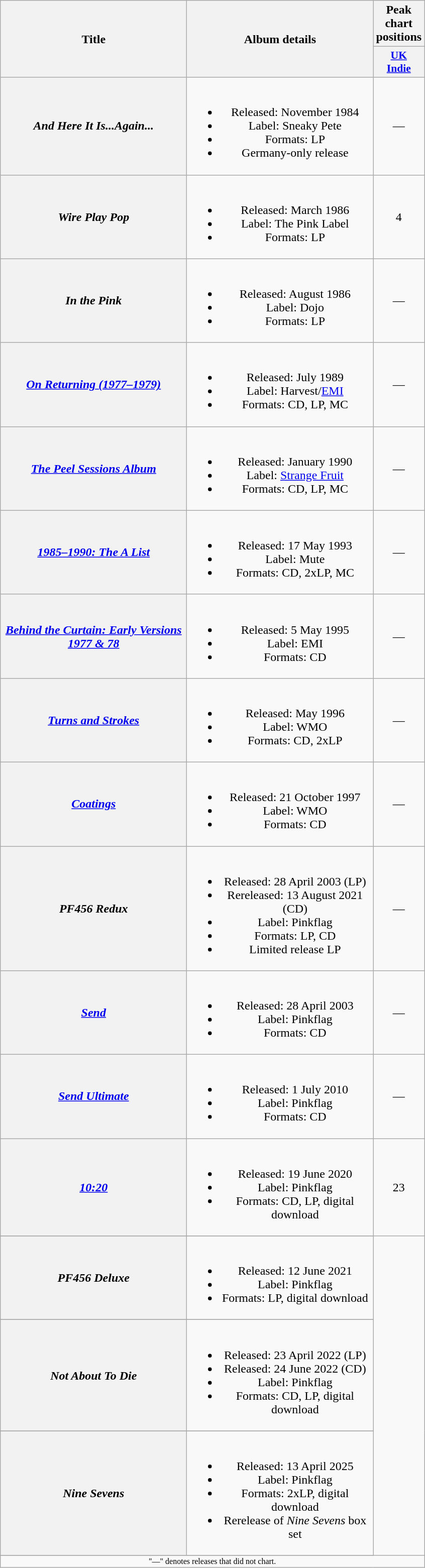<table class="wikitable plainrowheaders" style="text-align:center;">
<tr>
<th rowspan="2" scope="col" style="width:15em;">Title</th>
<th rowspan="2" scope="col" style="width:15em;">Album details</th>
<th>Peak chart positions</th>
</tr>
<tr>
<th scope="col" style="width:2em;font-size:90%;"><a href='#'>UK<br>Indie</a><br></th>
</tr>
<tr>
<th scope="row"><em>And Here It Is...Again...</em></th>
<td><br><ul><li>Released: November 1984</li><li>Label: Sneaky Pete</li><li>Formats: LP</li><li>Germany-only release</li></ul></td>
<td>—</td>
</tr>
<tr>
<th scope="row"><em>Wire Play Pop</em></th>
<td><br><ul><li>Released: March 1986</li><li>Label: The Pink Label</li><li>Formats: LP</li></ul></td>
<td>4</td>
</tr>
<tr>
<th scope="row"><em>In the Pink</em></th>
<td><br><ul><li>Released: August 1986</li><li>Label: Dojo</li><li>Formats: LP</li></ul></td>
<td>—</td>
</tr>
<tr>
<th scope="row"><em><a href='#'>On Returning (1977–1979)</a></em></th>
<td><br><ul><li>Released: July 1989</li><li>Label: Harvest/<a href='#'>EMI</a></li><li>Formats: CD, LP, MC</li></ul></td>
<td>—</td>
</tr>
<tr>
<th scope="row"><em><a href='#'>The Peel Sessions Album</a></em></th>
<td><br><ul><li>Released: January 1990</li><li>Label: <a href='#'>Strange Fruit</a></li><li>Formats: CD, LP, MC</li></ul></td>
<td>—</td>
</tr>
<tr>
<th scope="row"><em><a href='#'>1985–1990: The A List</a></em></th>
<td><br><ul><li>Released: 17 May 1993</li><li>Label: Mute</li><li>Formats: CD, 2xLP, MC</li></ul></td>
<td>—</td>
</tr>
<tr>
<th scope="row"><em><a href='#'>Behind the Curtain: Early Versions 1977 & 78</a></em></th>
<td><br><ul><li>Released: 5 May 1995</li><li>Label: EMI</li><li>Formats: CD</li></ul></td>
<td>—</td>
</tr>
<tr>
<th scope="row"><em><a href='#'>Turns and Strokes</a></em></th>
<td><br><ul><li>Released: May 1996</li><li>Label: WMO</li><li>Formats: CD, 2xLP</li></ul></td>
<td>—</td>
</tr>
<tr>
<th scope="row"><em><a href='#'>Coatings</a></em></th>
<td><br><ul><li>Released: 21 October 1997</li><li>Label: WMO</li><li>Formats: CD</li></ul></td>
<td>—</td>
</tr>
<tr>
<th scope="row"><em>PF456 Redux</em></th>
<td><br><ul><li>Released: 28 April 2003 (LP)</li><li>Rereleased: 13 August 2021 (CD)</li><li>Label: Pinkflag</li><li>Formats: LP, CD</li><li>Limited release LP</li></ul></td>
<td>—</td>
</tr>
<tr>
<th scope="row"><em><a href='#'>Send</a></em></th>
<td><br><ul><li>Released: 28 April 2003</li><li>Label: Pinkflag</li><li>Formats: CD</li></ul></td>
<td>—</td>
</tr>
<tr>
<th scope="row"><em><a href='#'>Send Ultimate</a></em></th>
<td><br><ul><li>Released: 1 July 2010</li><li>Label: Pinkflag</li><li>Formats: CD</li></ul></td>
<td>—</td>
</tr>
<tr>
<th scope="row"><em><a href='#'>10:20</a></em></th>
<td><br><ul><li>Released: 19 June 2020</li><li>Label: Pinkflag</li><li>Formats: CD, LP, digital download</li></ul></td>
<td>23</td>
</tr>
<tr>
</tr>
<tr>
<th scope="row"><em>PF456 Deluxe</em></th>
<td><br><ul><li>Released: 12 June 2021</li><li>Label: Pinkflag</li><li>Formats: LP, digital download</li></ul></td>
</tr>
<tr>
</tr>
<tr>
<th scope="row"><em>Not About To Die</em></th>
<td><br><ul><li>Released: 23 April 2022 (LP)</li><li>Released: 24 June 2022 (CD)</li><li>Label: Pinkflag</li><li>Formats: CD, LP, digital download</li></ul></td>
</tr>
<tr>
</tr>
<tr>
<th scope="row"><em>Nine Sevens</em></th>
<td><br><ul><li>Released: 13 April 2025</li><li>Label: Pinkflag</li><li>Formats: 2xLP, digital download</li><li>Rerelease of <em>Nine Sevens</em> box set</li></ul></td>
</tr>
<tr>
</tr>
<tr>
<td colspan="3" style="font-size:8pt">"—" denotes releases that did not chart.</td>
</tr>
</table>
